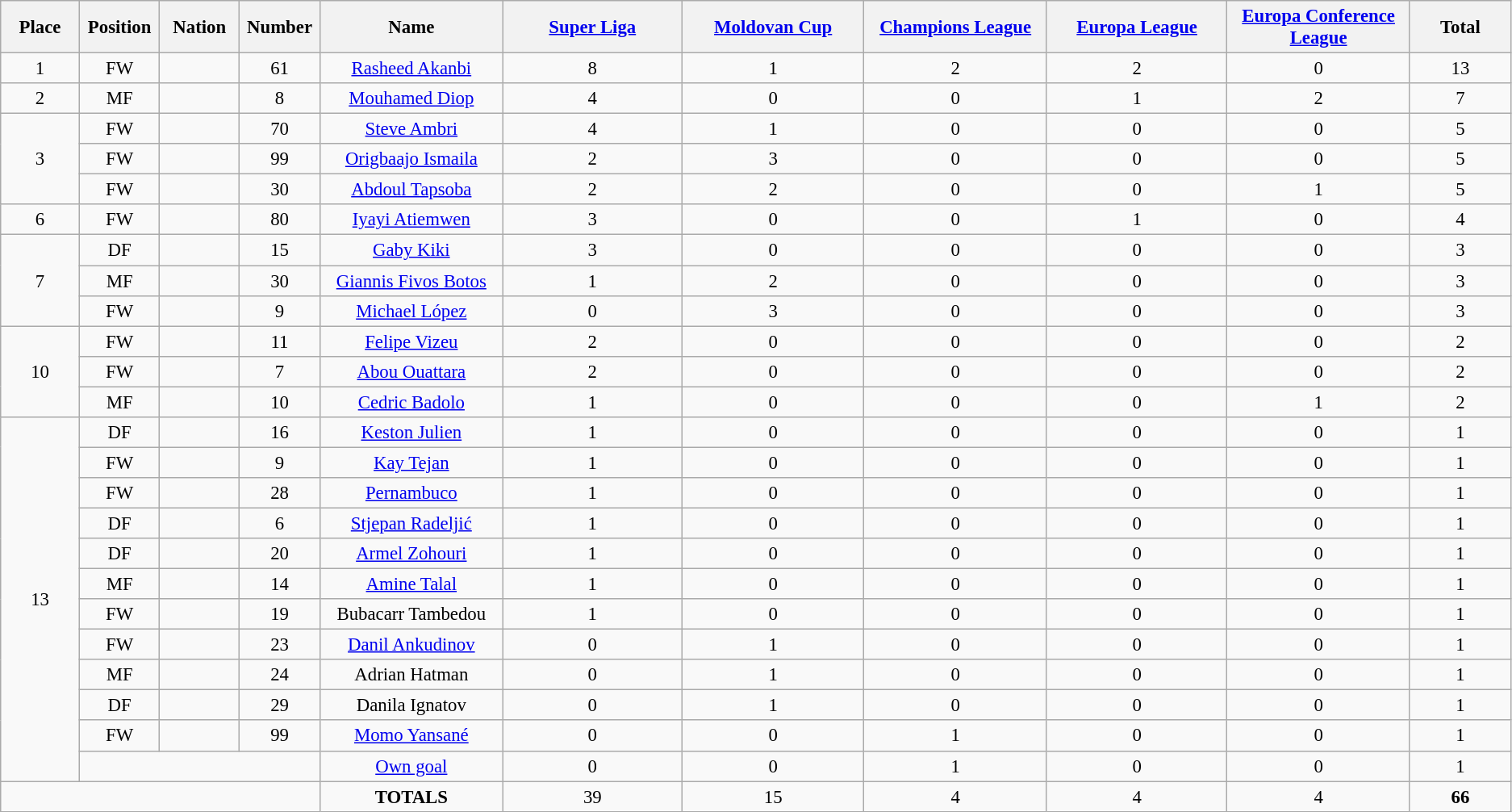<table class="wikitable" style="font-size: 95%; text-align: center;">
<tr>
<th width=60>Place</th>
<th width=60>Position</th>
<th width=60>Nation</th>
<th width=60>Number</th>
<th width=150>Name</th>
<th width=150><a href='#'>Super Liga</a></th>
<th width=150><a href='#'>Moldovan Cup</a></th>
<th width=150><a href='#'>Champions League</a></th>
<th width=150><a href='#'>Europa League</a></th>
<th width=150><a href='#'>Europa Conference League</a></th>
<th width=80><strong>Total</strong></th>
</tr>
<tr>
<td>1</td>
<td>FW</td>
<td></td>
<td>61</td>
<td><a href='#'>Rasheed Akanbi</a></td>
<td>8</td>
<td>1</td>
<td>2</td>
<td>2</td>
<td>0</td>
<td>13</td>
</tr>
<tr>
<td>2</td>
<td>MF</td>
<td></td>
<td>8</td>
<td><a href='#'>Mouhamed Diop</a></td>
<td>4</td>
<td>0</td>
<td>0</td>
<td>1</td>
<td>2</td>
<td>7</td>
</tr>
<tr>
<td rowspan="3">3</td>
<td>FW</td>
<td></td>
<td>70</td>
<td><a href='#'>Steve Ambri</a></td>
<td>4</td>
<td>1</td>
<td>0</td>
<td>0</td>
<td>0</td>
<td>5</td>
</tr>
<tr>
<td>FW</td>
<td></td>
<td>99</td>
<td><a href='#'>Origbaajo Ismaila</a></td>
<td>2</td>
<td>3</td>
<td>0</td>
<td>0</td>
<td>0</td>
<td>5</td>
</tr>
<tr>
<td>FW</td>
<td></td>
<td>30</td>
<td><a href='#'>Abdoul Tapsoba</a></td>
<td>2</td>
<td>2</td>
<td>0</td>
<td>0</td>
<td>1</td>
<td>5</td>
</tr>
<tr>
<td>6</td>
<td>FW</td>
<td></td>
<td>80</td>
<td><a href='#'>Iyayi Atiemwen</a></td>
<td>3</td>
<td>0</td>
<td>0</td>
<td>1</td>
<td>0</td>
<td>4</td>
</tr>
<tr>
<td rowspan="3">7</td>
<td>DF</td>
<td></td>
<td>15</td>
<td><a href='#'>Gaby Kiki</a></td>
<td>3</td>
<td>0</td>
<td>0</td>
<td>0</td>
<td>0</td>
<td>3</td>
</tr>
<tr>
<td>MF</td>
<td></td>
<td>30</td>
<td><a href='#'>Giannis Fivos Botos</a></td>
<td>1</td>
<td>2</td>
<td>0</td>
<td>0</td>
<td>0</td>
<td>3</td>
</tr>
<tr>
<td>FW</td>
<td></td>
<td>9</td>
<td><a href='#'>Michael López</a></td>
<td>0</td>
<td>3</td>
<td>0</td>
<td>0</td>
<td>0</td>
<td>3</td>
</tr>
<tr>
<td rowspan="3">10</td>
<td>FW</td>
<td></td>
<td>11</td>
<td><a href='#'>Felipe Vizeu</a></td>
<td>2</td>
<td>0</td>
<td>0</td>
<td>0</td>
<td>0</td>
<td>2</td>
</tr>
<tr>
<td>FW</td>
<td></td>
<td>7</td>
<td><a href='#'>Abou Ouattara</a></td>
<td>2</td>
<td>0</td>
<td>0</td>
<td>0</td>
<td>0</td>
<td>2</td>
</tr>
<tr>
<td>MF</td>
<td></td>
<td>10</td>
<td><a href='#'>Cedric Badolo</a></td>
<td>1</td>
<td>0</td>
<td>0</td>
<td>0</td>
<td>1</td>
<td>2</td>
</tr>
<tr>
<td rowspan="12">13</td>
<td>DF</td>
<td></td>
<td>16</td>
<td><a href='#'>Keston Julien</a></td>
<td>1</td>
<td>0</td>
<td>0</td>
<td>0</td>
<td>0</td>
<td>1</td>
</tr>
<tr>
<td>FW</td>
<td></td>
<td>9</td>
<td><a href='#'>Kay Tejan</a></td>
<td>1</td>
<td>0</td>
<td>0</td>
<td>0</td>
<td>0</td>
<td>1</td>
</tr>
<tr>
<td>FW</td>
<td></td>
<td>28</td>
<td><a href='#'>Pernambuco</a></td>
<td>1</td>
<td>0</td>
<td>0</td>
<td>0</td>
<td>0</td>
<td>1</td>
</tr>
<tr>
<td>DF</td>
<td></td>
<td>6</td>
<td><a href='#'>Stjepan Radeljić</a></td>
<td>1</td>
<td>0</td>
<td>0</td>
<td>0</td>
<td>0</td>
<td>1</td>
</tr>
<tr>
<td>DF</td>
<td></td>
<td>20</td>
<td><a href='#'>Armel Zohouri</a></td>
<td>1</td>
<td>0</td>
<td>0</td>
<td>0</td>
<td>0</td>
<td>1</td>
</tr>
<tr>
<td>MF</td>
<td></td>
<td>14</td>
<td><a href='#'>Amine Talal</a></td>
<td>1</td>
<td>0</td>
<td>0</td>
<td>0</td>
<td>0</td>
<td>1</td>
</tr>
<tr>
<td>FW</td>
<td></td>
<td>19</td>
<td>Bubacarr Tambedou</td>
<td>1</td>
<td>0</td>
<td>0</td>
<td>0</td>
<td>0</td>
<td>1</td>
</tr>
<tr>
<td>FW</td>
<td></td>
<td>23</td>
<td><a href='#'>Danil Ankudinov</a></td>
<td>0</td>
<td>1</td>
<td>0</td>
<td>0</td>
<td>0</td>
<td>1</td>
</tr>
<tr>
<td>MF</td>
<td></td>
<td>24</td>
<td>Adrian Hatman</td>
<td>0</td>
<td>1</td>
<td>0</td>
<td>0</td>
<td>0</td>
<td>1</td>
</tr>
<tr>
<td>DF</td>
<td></td>
<td>29</td>
<td>Danila Ignatov</td>
<td>0</td>
<td>1</td>
<td>0</td>
<td>0</td>
<td>0</td>
<td>1</td>
</tr>
<tr>
<td>FW</td>
<td></td>
<td>99</td>
<td><a href='#'>Momo Yansané</a></td>
<td>0</td>
<td>0</td>
<td>1</td>
<td>0</td>
<td>0</td>
<td>1</td>
</tr>
<tr>
<td colspan="3"></td>
<td><a href='#'>Own goal</a></td>
<td>0</td>
<td>0</td>
<td>1</td>
<td>0</td>
<td>0</td>
<td>1</td>
</tr>
<tr>
<td colspan="4"></td>
<td><strong>TOTALS</strong></td>
<td>39</td>
<td>15</td>
<td>4</td>
<td>4</td>
<td>4</td>
<td><strong>66</strong></td>
</tr>
</table>
